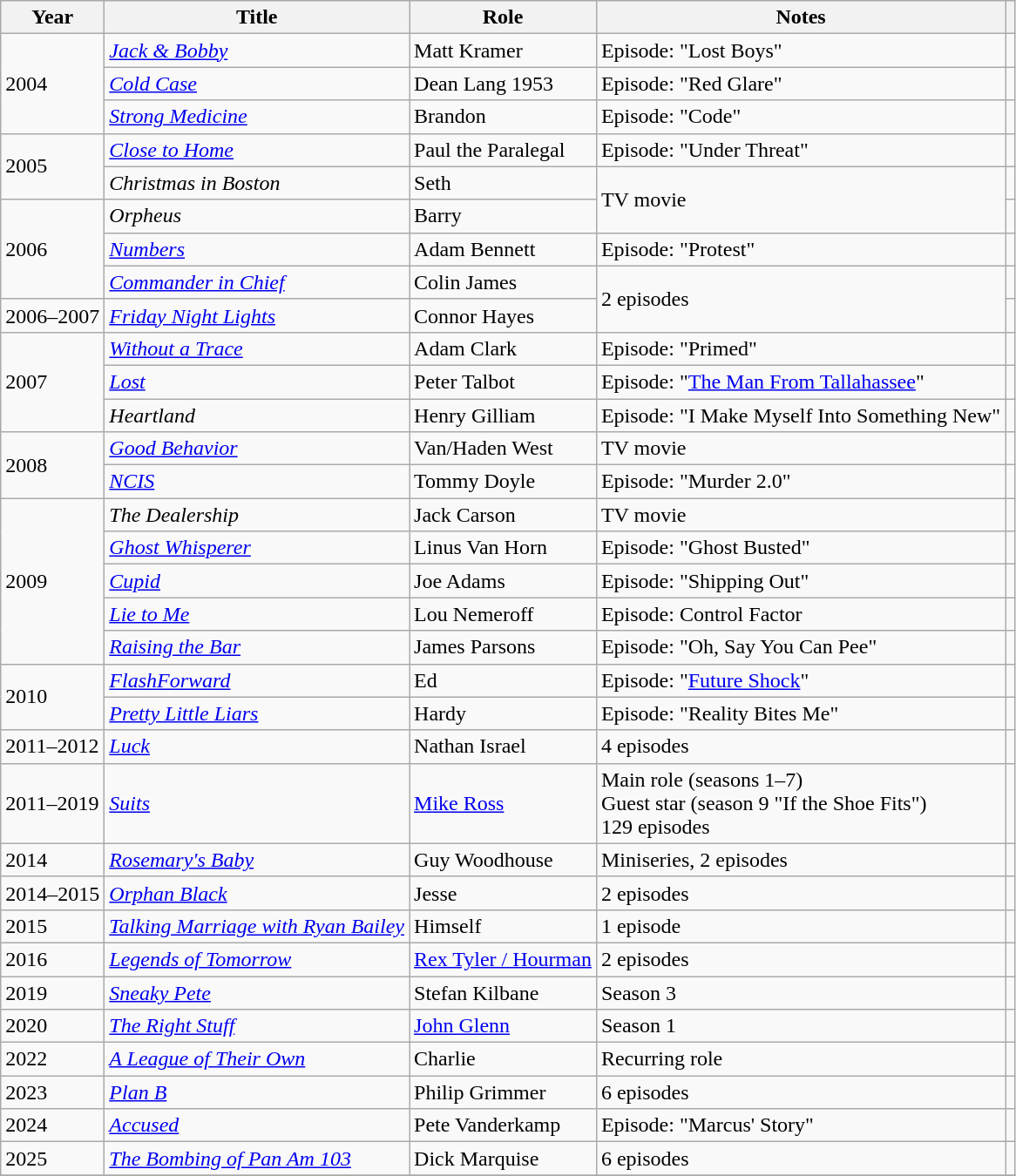<table class="wikitable sortable">
<tr>
<th>Year</th>
<th>Title</th>
<th>Role</th>
<th class="unsortable">Notes</th>
<th></th>
</tr>
<tr>
<td rowspan="3">2004</td>
<td><em><a href='#'>Jack & Bobby</a></em></td>
<td>Matt Kramer</td>
<td>Episode: "Lost Boys"</td>
<td></td>
</tr>
<tr>
<td><em><a href='#'>Cold Case</a></em></td>
<td>Dean Lang 1953</td>
<td>Episode: "Red Glare"</td>
<td></td>
</tr>
<tr>
<td><em><a href='#'>Strong Medicine</a></em></td>
<td>Brandon</td>
<td>Episode: "Code"</td>
<td></td>
</tr>
<tr>
<td rowspan="2">2005</td>
<td><em><a href='#'>Close to Home</a></em></td>
<td>Paul the Paralegal</td>
<td>Episode: "Under Threat"</td>
<td></td>
</tr>
<tr>
<td><em>Christmas in Boston</em></td>
<td>Seth</td>
<td rowspan="2">TV movie</td>
<td></td>
</tr>
<tr>
<td rowspan="3">2006</td>
<td><em>Orpheus</em></td>
<td>Barry</td>
<td></td>
</tr>
<tr>
<td><em><a href='#'>Numbers</a></em></td>
<td>Adam Bennett</td>
<td>Episode: "Protest"</td>
<td></td>
</tr>
<tr>
<td><em><a href='#'>Commander in Chief</a></em></td>
<td>Colin James</td>
<td rowspan="2">2 episodes</td>
<td></td>
</tr>
<tr>
<td>2006–2007</td>
<td><em><a href='#'>Friday Night Lights</a></em></td>
<td>Connor Hayes</td>
<td></td>
</tr>
<tr>
<td rowspan="3">2007</td>
<td><em><a href='#'>Without a Trace</a></em></td>
<td>Adam Clark</td>
<td>Episode: "Primed"</td>
<td></td>
</tr>
<tr>
<td><em><a href='#'>Lost</a></em></td>
<td>Peter Talbot</td>
<td>Episode: "<a href='#'>The Man From Tallahassee</a>"</td>
<td></td>
</tr>
<tr>
<td><em>Heartland</em></td>
<td>Henry Gilliam</td>
<td>Episode: "I Make Myself Into Something New"</td>
<td></td>
</tr>
<tr>
<td rowspan="2">2008</td>
<td><em><a href='#'>Good Behavior</a></em></td>
<td>Van/Haden West</td>
<td>TV movie</td>
<td></td>
</tr>
<tr>
<td><em><a href='#'>NCIS</a></em></td>
<td>Tommy Doyle</td>
<td>Episode: "Murder 2.0"</td>
<td></td>
</tr>
<tr>
<td rowspan="5">2009</td>
<td data-sort-value="Dealership, The"><em>The Dealership</em></td>
<td>Jack Carson</td>
<td>TV movie</td>
<td></td>
</tr>
<tr>
<td><em><a href='#'>Ghost Whisperer</a></em></td>
<td>Linus Van Horn</td>
<td>Episode: "Ghost Busted"</td>
<td></td>
</tr>
<tr>
<td><em><a href='#'>Cupid</a></em></td>
<td>Joe Adams</td>
<td>Episode: "Shipping Out"</td>
<td></td>
</tr>
<tr>
<td><em><a href='#'>Lie to Me</a></em></td>
<td>Lou Nemeroff</td>
<td>Episode: Control Factor</td>
<td></td>
</tr>
<tr>
<td><em><a href='#'>Raising the Bar</a></em></td>
<td>James Parsons</td>
<td>Episode: "Oh, Say You Can Pee"</td>
<td></td>
</tr>
<tr>
<td rowspan="2">2010</td>
<td><em><a href='#'>FlashForward</a></em></td>
<td>Ed</td>
<td>Episode: "<a href='#'>Future Shock</a>"</td>
<td></td>
</tr>
<tr>
<td><em><a href='#'>Pretty Little Liars</a></em></td>
<td>Hardy</td>
<td>Episode: "Reality Bites Me"</td>
<td></td>
</tr>
<tr>
<td>2011–2012</td>
<td><em><a href='#'>Luck</a></em></td>
<td>Nathan Israel</td>
<td>4 episodes</td>
<td></td>
</tr>
<tr>
<td>2011–2019</td>
<td><a href='#'><em>Suits</em></a></td>
<td><a href='#'>Mike Ross</a></td>
<td>Main role (seasons 1–7)<br>Guest star (season 9 "If the Shoe Fits")<br>129 episodes</td>
<td></td>
</tr>
<tr>
<td>2014</td>
<td><em><a href='#'>Rosemary's Baby</a></em></td>
<td>Guy Woodhouse</td>
<td>Miniseries, 2 episodes</td>
<td></td>
</tr>
<tr>
<td>2014–2015</td>
<td><em><a href='#'>Orphan Black</a></em></td>
<td>Jesse</td>
<td>2 episodes</td>
<td></td>
</tr>
<tr>
<td>2015</td>
<td><em><a href='#'>Talking Marriage with Ryan Bailey</a></em></td>
<td>Himself</td>
<td>1 episode</td>
<td></td>
</tr>
<tr>
<td>2016</td>
<td><em><a href='#'>Legends of Tomorrow</a></em></td>
<td><a href='#'>Rex Tyler / Hourman</a></td>
<td>2 episodes</td>
<td></td>
</tr>
<tr>
<td>2019</td>
<td><em><a href='#'>Sneaky Pete</a></em></td>
<td>Stefan Kilbane</td>
<td>Season 3</td>
<td></td>
</tr>
<tr>
<td>2020</td>
<td data-sort-value="Right Stuff, The"><em><a href='#'>The Right Stuff</a></em></td>
<td><a href='#'>John Glenn</a></td>
<td>Season 1</td>
<td></td>
</tr>
<tr>
<td>2022</td>
<td data-sort-value="League of Their Own, A"><em><a href='#'>A League of Their Own</a></em></td>
<td>Charlie</td>
<td>Recurring role</td>
<td></td>
</tr>
<tr>
<td>2023</td>
<td><em><a href='#'>Plan B</a></em></td>
<td>Philip Grimmer</td>
<td>6 episodes</td>
<td></td>
</tr>
<tr>
<td>2024</td>
<td><em><a href='#'>Accused</a></em></td>
<td>Pete Vanderkamp</td>
<td>Episode: "Marcus' Story"</td>
<td></td>
</tr>
<tr>
<td>2025</td>
<td><em><a href='#'>The Bombing of Pan Am 103</a></em></td>
<td>Dick Marquise</td>
<td>6 episodes </td>
<td></td>
</tr>
<tr>
</tr>
</table>
